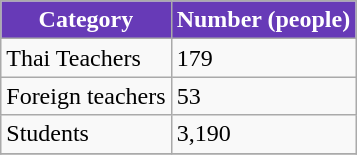<table class="wikitable">
<tr>
<th style="background:#673ab7;color:#fff;text-align: center;">Category</th>
<th style="background:#673ab7;color:#fff;text-align: center;">Number (people)</th>
</tr>
<tr>
<td>Thai Teachers</td>
<td>179</td>
</tr>
<tr>
<td>Foreign teachers</td>
<td>53</td>
</tr>
<tr>
<td>Students</td>
<td>3,190</td>
</tr>
<tr>
</tr>
</table>
